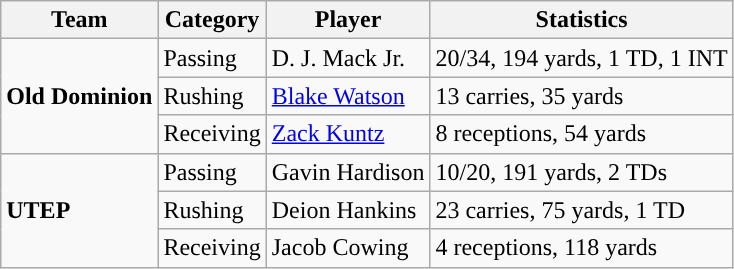<table class="wikitable" style="float: left;">
<tr>
<th>Team</th>
<th>Category</th>
<th>Player</th>
<th>Statistics</th>
</tr>
<tr>
<td rowspan=3><strong>Old Dominion</strong></td>
<td>Passing</td>
<td>D. J. Mack Jr.</td>
<td>20/34, 194 yards, 1 TD, 1 INT</td>
</tr>
<tr>
<td>Rushing</td>
<td><a href='#'>Blake Watson</a></td>
<td>13 carries, 35 yards</td>
</tr>
<tr>
<td>Receiving</td>
<td><a href='#'>Zack Kuntz</a></td>
<td>8 receptions, 54 yards</td>
</tr>
<tr>
<td rowspan=3><strong>UTEP</strong></td>
<td>Passing</td>
<td>Gavin Hardison</td>
<td>10/20, 191 yards, 2 TDs</td>
</tr>
<tr>
<td>Rushing</td>
<td>Deion Hankins</td>
<td>23 carries, 75 yards, 1 TD</td>
</tr>
<tr>
<td>Receiving</td>
<td>Jacob Cowing</td>
<td>4 receptions, 118 yards</td>
</tr>
</table>
